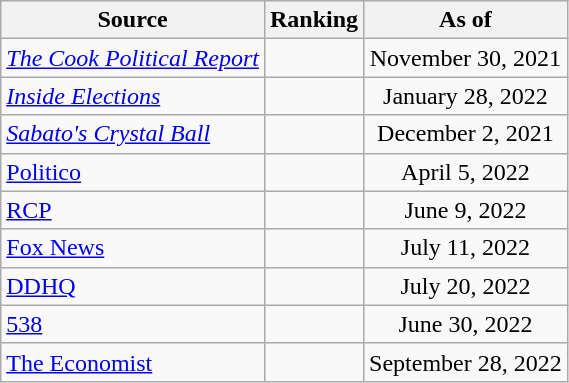<table class="wikitable" style="text-align:center">
<tr>
<th>Source</th>
<th>Ranking</th>
<th>As of</th>
</tr>
<tr>
<td align=left><em><a href='#'>The Cook Political Report</a></em></td>
<td></td>
<td>November 30, 2021</td>
</tr>
<tr>
<td align=left><em><a href='#'>Inside Elections</a></em></td>
<td></td>
<td>January 28, 2022</td>
</tr>
<tr>
<td align=left><em><a href='#'>Sabato's Crystal Ball</a></em></td>
<td></td>
<td>December 2, 2021</td>
</tr>
<tr>
<td style="text-align:left;"><a href='#'>Politico</a></td>
<td></td>
<td>April 5, 2022</td>
</tr>
<tr>
<td align="left"><a href='#'>RCP</a></td>
<td></td>
<td>June 9, 2022</td>
</tr>
<tr>
<td align=left><a href='#'>Fox News</a></td>
<td></td>
<td>July 11, 2022</td>
</tr>
<tr>
<td align="left"><a href='#'>DDHQ</a></td>
<td></td>
<td>July 20, 2022</td>
</tr>
<tr>
<td align="left"><a href='#'>538</a></td>
<td></td>
<td>June 30, 2022</td>
</tr>
<tr>
<td align="left"><a href='#'>The Economist</a></td>
<td></td>
<td>September 28, 2022</td>
</tr>
</table>
